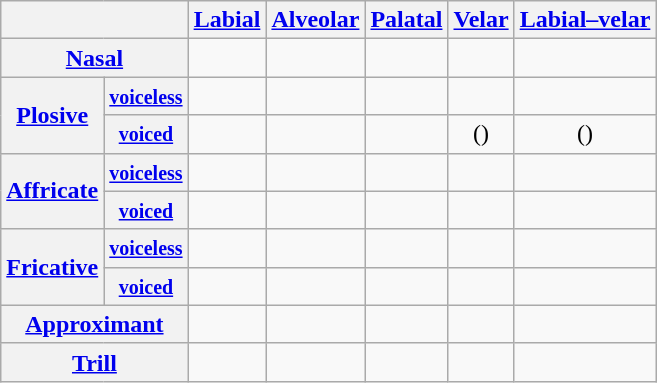<table class="wikitable" style=text-align:center>
<tr>
<th colspan=2></th>
<th><a href='#'>Labial</a></th>
<th><a href='#'>Alveolar</a></th>
<th><a href='#'>Palatal</a></th>
<th><a href='#'>Velar</a></th>
<th><a href='#'>Labial–velar</a></th>
</tr>
<tr>
<th colspan=2><a href='#'>Nasal</a></th>
<td></td>
<td></td>
<td></td>
<td></td>
<td></td>
</tr>
<tr>
<th rowspan=2><a href='#'>Plosive</a></th>
<th><small><a href='#'>voiceless</a></small></th>
<td></td>
<td></td>
<td></td>
<td></td>
<td></td>
</tr>
<tr>
<th><small><a href='#'>voiced</a></small></th>
<td></td>
<td></td>
<td></td>
<td>()</td>
<td>()</td>
</tr>
<tr>
<th rowspan=2><a href='#'>Affricate</a></th>
<th><small><a href='#'>voiceless</a></small></th>
<td></td>
<td></td>
<td></td>
<td></td>
<td></td>
</tr>
<tr>
<th><small><a href='#'>voiced</a></small></th>
<td></td>
<td></td>
<td></td>
<td></td>
<td></td>
</tr>
<tr>
<th rowspan=2><a href='#'>Fricative</a></th>
<th><small><a href='#'>voiceless</a></small></th>
<td></td>
<td></td>
<td></td>
<td></td>
<td></td>
</tr>
<tr>
<th><small><a href='#'>voiced</a></small></th>
<td></td>
<td></td>
<td></td>
<td></td>
<td></td>
</tr>
<tr>
<th colspan=2><a href='#'>Approximant</a></th>
<td></td>
<td></td>
<td> </td>
<td></td>
<td></td>
</tr>
<tr>
<th colspan=2><a href='#'>Trill</a></th>
<td></td>
<td></td>
<td></td>
<td></td>
<td></td>
</tr>
</table>
